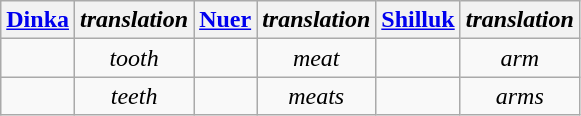<table class="wikitable">
<tr align="center">
<th><a href='#'>Dinka</a></th>
<th><em>translation</em></th>
<th><a href='#'>Nuer</a></th>
<th><em>translation</em></th>
<th><a href='#'>Shilluk</a></th>
<th><em>translation</em></th>
</tr>
<tr align="center">
<td></td>
<td><em>tooth</em></td>
<td></td>
<td><em>meat</em></td>
<td></td>
<td><em>arm</em></td>
</tr>
<tr align="center">
<td></td>
<td><em>teeth</em></td>
<td></td>
<td><em>meats</em></td>
<td></td>
<td><em>arms</em></td>
</tr>
</table>
